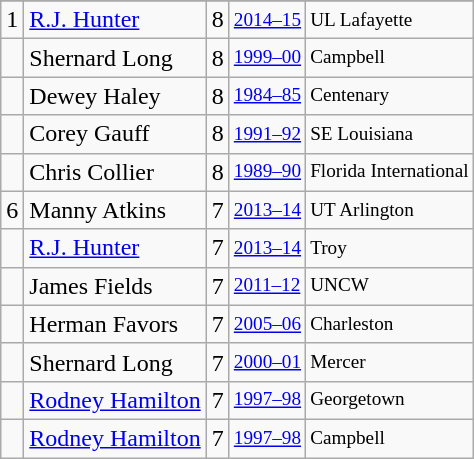<table class="wikitable">
<tr>
</tr>
<tr>
<td>1</td>
<td><a href='#'>R.J. Hunter</a></td>
<td>8</td>
<td style="font-size:80%;"><a href='#'>2014–15</a></td>
<td style="font-size:80%;">UL Lafayette</td>
</tr>
<tr>
<td></td>
<td>Shernard Long</td>
<td>8</td>
<td style="font-size:80%;"><a href='#'>1999–00</a></td>
<td style="font-size:80%;">Campbell</td>
</tr>
<tr>
<td></td>
<td>Dewey Haley</td>
<td>8</td>
<td style="font-size:80%;"><a href='#'>1984–85</a></td>
<td style="font-size:80%;">Centenary</td>
</tr>
<tr>
<td></td>
<td>Corey Gauff</td>
<td>8</td>
<td style="font-size:80%;"><a href='#'>1991–92</a></td>
<td style="font-size:80%;">SE Louisiana</td>
</tr>
<tr>
<td></td>
<td>Chris Collier</td>
<td>8</td>
<td style="font-size:80%;"><a href='#'>1989–90</a></td>
<td style="font-size:80%;">Florida International</td>
</tr>
<tr>
<td>6</td>
<td>Manny Atkins</td>
<td>7</td>
<td style="font-size:80%;"><a href='#'>2013–14</a></td>
<td style="font-size:80%;">UT Arlington</td>
</tr>
<tr>
<td></td>
<td><a href='#'>R.J. Hunter</a></td>
<td>7</td>
<td style="font-size:80%;"><a href='#'>2013–14</a></td>
<td style="font-size:80%;">Troy</td>
</tr>
<tr>
<td></td>
<td>James Fields</td>
<td>7</td>
<td style="font-size:80%;"><a href='#'>2011–12</a></td>
<td style="font-size:80%;">UNCW</td>
</tr>
<tr>
<td></td>
<td>Herman Favors</td>
<td>7</td>
<td style="font-size:80%;"><a href='#'>2005–06</a></td>
<td style="font-size:80%;">Charleston</td>
</tr>
<tr>
<td></td>
<td>Shernard Long</td>
<td>7</td>
<td style="font-size:80%;"><a href='#'>2000–01</a></td>
<td style="font-size:80%;">Mercer</td>
</tr>
<tr>
<td></td>
<td><a href='#'>Rodney Hamilton</a></td>
<td>7</td>
<td style="font-size:80%;"><a href='#'>1997–98</a></td>
<td style="font-size:80%;">Georgetown</td>
</tr>
<tr>
<td></td>
<td><a href='#'>Rodney Hamilton</a></td>
<td>7</td>
<td style="font-size:80%;"><a href='#'>1997–98</a></td>
<td style="font-size:80%;">Campbell</td>
</tr>
</table>
